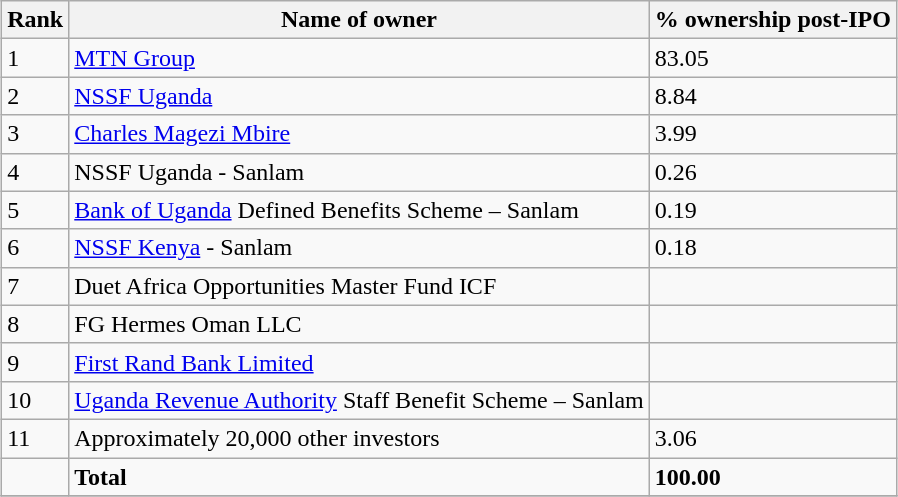<table class="wikitable sortable" style="margin-left:auto;margin-right:auto">
<tr>
<th style="width:2em;">Rank</th>
<th>Name of owner</th>
<th>% ownership post-IPO</th>
</tr>
<tr>
<td>1</td>
<td><a href='#'>MTN Group</a></td>
<td>83.05</td>
</tr>
<tr>
<td>2</td>
<td><a href='#'>NSSF Uganda</a></td>
<td>8.84</td>
</tr>
<tr>
<td>3</td>
<td><a href='#'>Charles Magezi Mbire</a></td>
<td>3.99</td>
</tr>
<tr>
<td>4</td>
<td>NSSF Uganda - Sanlam</td>
<td>0.26</td>
</tr>
<tr>
<td>5</td>
<td><a href='#'>Bank of Uganda</a> Defined Benefits Scheme – Sanlam</td>
<td>0.19</td>
</tr>
<tr>
<td>6</td>
<td><a href='#'>NSSF Kenya</a> - Sanlam</td>
<td>0.18</td>
</tr>
<tr>
<td>7</td>
<td>Duet Africa Opportunities Master Fund ICF</td>
<td></td>
</tr>
<tr>
<td>8</td>
<td>FG Hermes Oman LLC</td>
<td></td>
</tr>
<tr>
<td>9</td>
<td><a href='#'>First Rand Bank Limited</a></td>
<td></td>
</tr>
<tr>
<td>10</td>
<td><a href='#'>Uganda Revenue Authority</a> Staff Benefit Scheme – Sanlam</td>
<td></td>
</tr>
<tr>
<td>11</td>
<td>Approximately 20,000 other investors</td>
<td>3.06</td>
</tr>
<tr>
<td></td>
<td><strong>Total</strong></td>
<td><strong>100.00</strong></td>
</tr>
<tr>
</tr>
</table>
